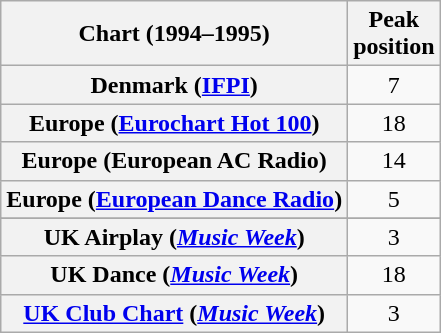<table class="wikitable sortable plainrowheaders" style="text-align:center">
<tr>
<th>Chart (1994–1995)</th>
<th>Peak<br>position</th>
</tr>
<tr>
<th scope="row">Denmark (<a href='#'>IFPI</a>)</th>
<td>7</td>
</tr>
<tr>
<th scope="row">Europe (<a href='#'>Eurochart Hot 100</a>)</th>
<td>18</td>
</tr>
<tr>
<th scope="row">Europe (European AC Radio)</th>
<td>14</td>
</tr>
<tr>
<th scope="row">Europe (<a href='#'>European Dance Radio</a>)</th>
<td>5</td>
</tr>
<tr>
</tr>
<tr>
</tr>
<tr>
</tr>
<tr>
</tr>
<tr>
</tr>
<tr>
</tr>
<tr>
</tr>
<tr>
</tr>
<tr>
</tr>
<tr>
</tr>
<tr>
<th scope="row">UK Airplay (<em><a href='#'>Music Week</a></em>)</th>
<td>3</td>
</tr>
<tr>
<th scope="row">UK Dance (<em><a href='#'>Music Week</a></em>)</th>
<td>18</td>
</tr>
<tr>
<th scope="row"><a href='#'>UK Club Chart</a> (<em><a href='#'>Music Week</a></em>)</th>
<td>3</td>
</tr>
</table>
